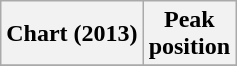<table class="wikitable sortable plainrowheaders" style="text-align:center;">
<tr>
<th scope="col">Chart (2013)</th>
<th scope="col">Peak<br>position</th>
</tr>
<tr>
</tr>
</table>
